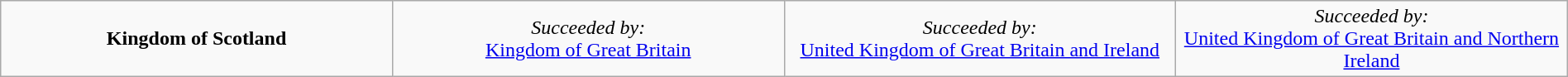<table class="wikitable" style="margin:1em auto;">
<tr>
<td width="25%" align="center"><strong>Kingdom of Scotland</strong><br></td>
<td width="25%" align="center"><em>Succeeded by:</em><br><a href='#'>Kingdom of Great Britain</a><br></td>
<td width="25%" align="center"><em>Succeeded by:</em><br><a href='#'>United Kingdom of Great Britain and Ireland</a><br></td>
<td width="25%" align="center"><em>Succeeded by:</em><br><a href='#'>United Kingdom of Great Britain and Northern Ireland</a><br></td>
</tr>
</table>
